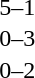<table cellspacing=1 width=70%>
<tr>
<th width=25%></th>
<th width=30%></th>
<th width=15%></th>
<th width=30%></th>
</tr>
<tr>
<td></td>
<td align=right></td>
<td align=center>5–1</td>
<td></td>
</tr>
<tr>
<td></td>
<td align=right></td>
<td align=center>0–3</td>
<td></td>
</tr>
<tr>
<td></td>
<td align=right></td>
<td align=center>0–2</td>
<td></td>
</tr>
</table>
